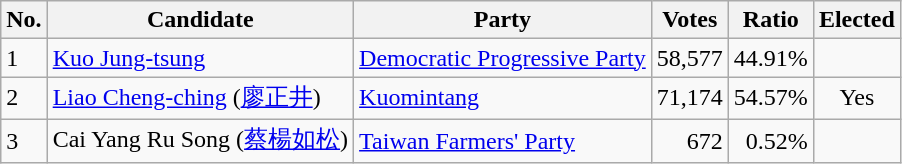<table class=wikitable>
<tr>
<th>No.</th>
<th>Candidate</th>
<th>Party</th>
<th>Votes</th>
<th>Ratio</th>
<th>Elected</th>
</tr>
<tr>
<td>1</td>
<td><a href='#'>Kuo Jung-tsung</a></td>
<td><a href='#'>Democratic Progressive Party</a></td>
<td align="right">58,577</td>
<td align="right">44.91%</td>
<td></td>
</tr>
<tr>
<td>2</td>
<td><a href='#'>Liao Cheng-ching</a>  (<a href='#'>廖正井</a>)</td>
<td><a href='#'>Kuomintang</a></td>
<td align="right">71,174</td>
<td align="right">54.57%</td>
<td align="center">Yes</td>
</tr>
<tr>
<td>3</td>
<td>Cai Yang Ru Song  (<a href='#'>蔡楊如松</a>)</td>
<td><a href='#'>Taiwan Farmers' Party</a></td>
<td align="right">672</td>
<td align="right">0.52%</td>
<td></td>
</tr>
</table>
